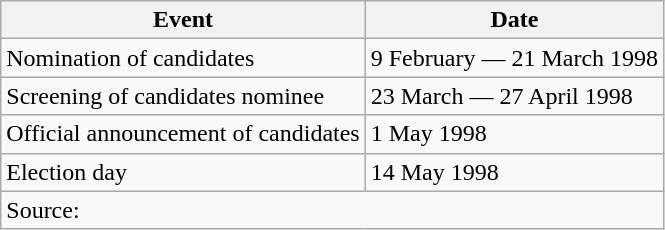<table class="wikitable">
<tr>
<th>Event</th>
<th>Date</th>
</tr>
<tr>
<td>Nomination of candidates</td>
<td>9 February — 21 March 1998</td>
</tr>
<tr>
<td>Screening of candidates nominee</td>
<td>23 March — 27 April 1998</td>
</tr>
<tr>
<td>Official announcement of candidates</td>
<td>1 May 1998</td>
</tr>
<tr>
<td>Election day</td>
<td>14 May 1998</td>
</tr>
<tr>
<td colspan="2">Source:</td>
</tr>
</table>
